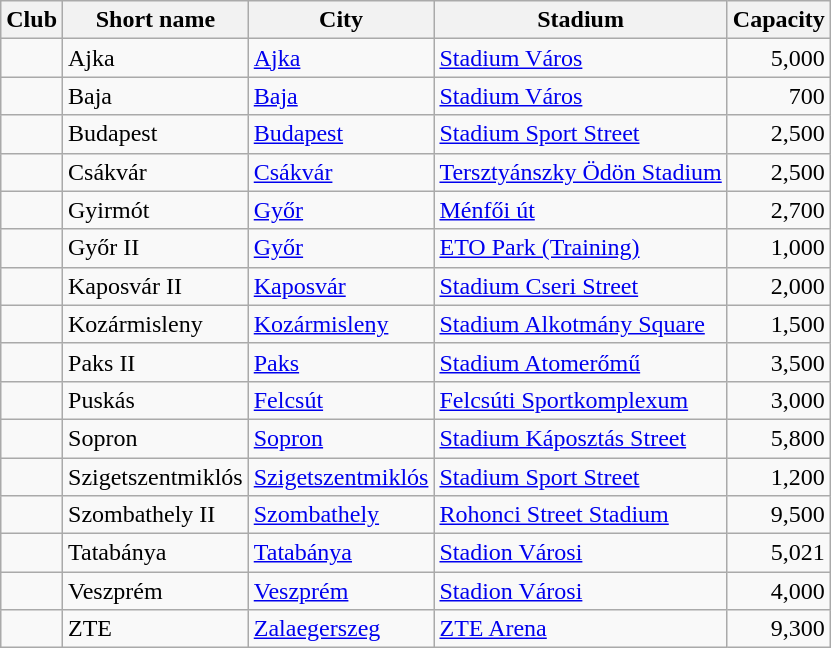<table class="wikitable sortable">
<tr>
<th>Club</th>
<th>Short name</th>
<th>City</th>
<th>Stadium </th>
<th>Capacity</th>
</tr>
<tr>
<td></td>
<td>Ajka</td>
<td><a href='#'>Ajka</a></td>
<td><a href='#'>Stadium Város</a></td>
<td align="right">5,000</td>
</tr>
<tr>
<td></td>
<td>Baja</td>
<td><a href='#'>Baja</a></td>
<td><a href='#'>Stadium Város</a></td>
<td align="right">700</td>
</tr>
<tr>
<td></td>
<td>Budapest</td>
<td><a href='#'>Budapest</a></td>
<td><a href='#'>Stadium Sport Street</a></td>
<td align="right">2,500</td>
</tr>
<tr>
<td></td>
<td>Csákvár</td>
<td><a href='#'>Csákvár</a></td>
<td><a href='#'>Tersztyánszky Ödön Stadium</a></td>
<td align="right">2,500</td>
</tr>
<tr>
<td></td>
<td>Gyirmót</td>
<td><a href='#'>Győr</a></td>
<td><a href='#'>Ménfői út</a></td>
<td align="right">2,700</td>
</tr>
<tr>
<td></td>
<td>Győr II</td>
<td><a href='#'>Győr</a></td>
<td><a href='#'>ETO Park (Training)</a></td>
<td align="right">1,000</td>
</tr>
<tr>
<td></td>
<td>Kaposvár II</td>
<td><a href='#'>Kaposvár</a></td>
<td><a href='#'>Stadium Cseri Street</a></td>
<td align="right">2,000</td>
</tr>
<tr>
<td></td>
<td>Kozármisleny</td>
<td><a href='#'>Kozármisleny</a></td>
<td><a href='#'>Stadium Alkotmány Square</a></td>
<td align="right">1,500</td>
</tr>
<tr>
<td></td>
<td>Paks II</td>
<td><a href='#'>Paks</a></td>
<td><a href='#'>Stadium Atomerőmű</a></td>
<td align="right">3,500</td>
</tr>
<tr>
<td></td>
<td>Puskás</td>
<td><a href='#'>Felcsút</a></td>
<td><a href='#'>Felcsúti Sportkomplexum</a></td>
<td align="right">3,000</td>
</tr>
<tr>
<td></td>
<td>Sopron</td>
<td><a href='#'>Sopron</a></td>
<td><a href='#'>Stadium Káposztás Street</a></td>
<td align="right">5,800</td>
</tr>
<tr>
<td></td>
<td>Szigetszentmiklós</td>
<td><a href='#'>Szigetszentmiklós</a></td>
<td><a href='#'>Stadium Sport Street</a></td>
<td align="right">1,200</td>
</tr>
<tr>
<td></td>
<td>Szombathely II</td>
<td><a href='#'>Szombathely</a></td>
<td><a href='#'>Rohonci Street Stadium</a></td>
<td align="right">9,500</td>
</tr>
<tr>
<td></td>
<td>Tatabánya</td>
<td><a href='#'>Tatabánya</a></td>
<td><a href='#'>Stadion Városi</a></td>
<td align="right">5,021</td>
</tr>
<tr>
<td></td>
<td>Veszprém</td>
<td><a href='#'>Veszprém</a></td>
<td><a href='#'>Stadion Városi</a></td>
<td align="right">4,000</td>
</tr>
<tr>
<td></td>
<td>ZTE</td>
<td><a href='#'>Zalaegerszeg</a></td>
<td><a href='#'>ZTE Arena</a></td>
<td align="right">9,300</td>
</tr>
</table>
